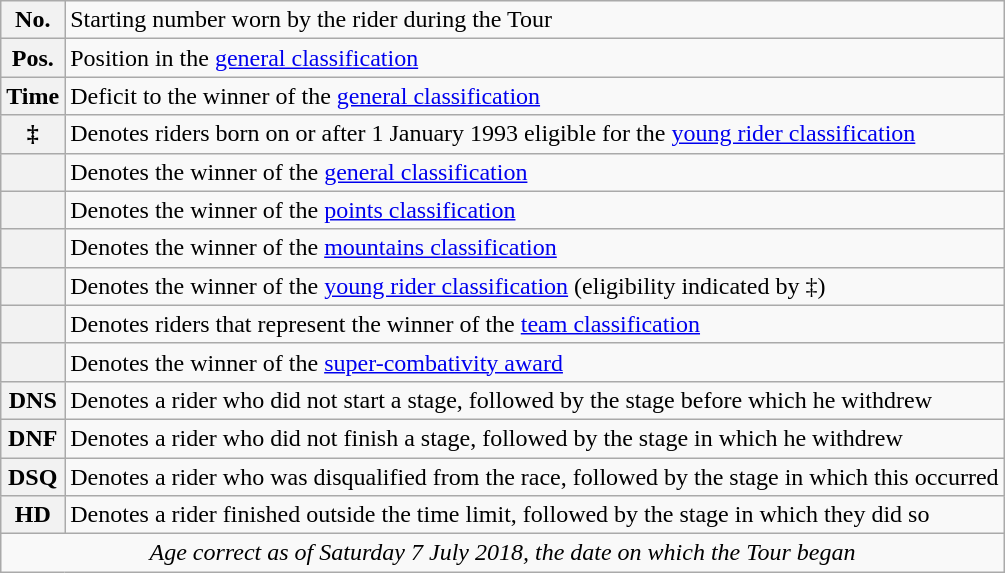<table class="wikitable">
<tr>
<th scope="row" style="text-align:center;">No.</th>
<td>Starting number worn by the rider during the Tour</td>
</tr>
<tr>
<th scope="row" style="text-align:center;">Pos.</th>
<td>Position in the <a href='#'>general classification</a></td>
</tr>
<tr>
<th scope="row" style="text-align:center;">Time</th>
<td>Deficit to the winner of the <a href='#'>general classification</a></td>
</tr>
<tr>
<th scope="row" style="text-align:center;">‡</th>
<td>Denotes riders born on or after 1 January 1993 eligible for the <a href='#'>young rider classification</a></td>
</tr>
<tr>
<th scope="row" style="text-align:center;"></th>
<td>Denotes the winner of the <a href='#'>general classification</a></td>
</tr>
<tr>
<th scope="row" style="text-align:center;"></th>
<td>Denotes the winner of the <a href='#'>points classification</a></td>
</tr>
<tr>
<th scope="row" style="text-align:center;"></th>
<td>Denotes the winner of the <a href='#'>mountains classification</a></td>
</tr>
<tr>
<th scope="row" style="text-align:center;"></th>
<td>Denotes the winner of the <a href='#'>young rider classification</a> (eligibility indicated by ‡)</td>
</tr>
<tr>
<th scope="row" style="text-align:center;"></th>
<td>Denotes riders that represent the winner of the <a href='#'>team classification</a></td>
</tr>
<tr>
<th scope="row" style="text-align:center;"></th>
<td>Denotes the winner of the <a href='#'>super-combativity award</a></td>
</tr>
<tr>
<th scope="row" style="text-align:center;">DNS</th>
<td>Denotes a rider who did not start a stage, followed by the stage before which he withdrew</td>
</tr>
<tr>
<th scope="row" style="text-align:center;">DNF</th>
<td>Denotes a rider who did not finish a stage, followed by the stage in which he withdrew</td>
</tr>
<tr>
<th scope="row" style="text-align:center;">DSQ</th>
<td>Denotes a rider who was disqualified from the race, followed by the stage in which this occurred</td>
</tr>
<tr>
<th scope="row" style="text-align:center;">HD</th>
<td>Denotes a rider finished outside the time limit, followed by the stage in which they did so</td>
</tr>
<tr>
<td style="text-align:center;" colspan="2"><em>Age correct as of Saturday 7 July 2018, the date on which the Tour began</em></td>
</tr>
</table>
